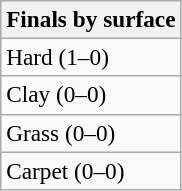<table class=wikitable style=font-size:97%>
<tr>
<th>Finals by surface</th>
</tr>
<tr>
<td>Hard (1–0)</td>
</tr>
<tr>
<td>Clay (0–0)</td>
</tr>
<tr>
<td>Grass (0–0)</td>
</tr>
<tr>
<td>Carpet (0–0)</td>
</tr>
</table>
